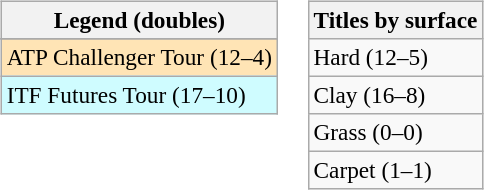<table>
<tr valign=top>
<td><br><table class=wikitable style=font-size:97%>
<tr>
<th>Legend (doubles)</th>
</tr>
<tr bgcolor=e5d1cb>
</tr>
<tr bgcolor=moccasin>
<td>ATP Challenger Tour (12–4)</td>
</tr>
<tr bgcolor=cffcff>
<td>ITF Futures Tour (17–10)</td>
</tr>
</table>
</td>
<td><br><table class=wikitable style=font-size:97%>
<tr>
<th>Titles by surface</th>
</tr>
<tr>
<td>Hard (12–5)</td>
</tr>
<tr>
<td>Clay (16–8)</td>
</tr>
<tr>
<td>Grass (0–0)</td>
</tr>
<tr>
<td>Carpet (1–1)</td>
</tr>
</table>
</td>
</tr>
</table>
